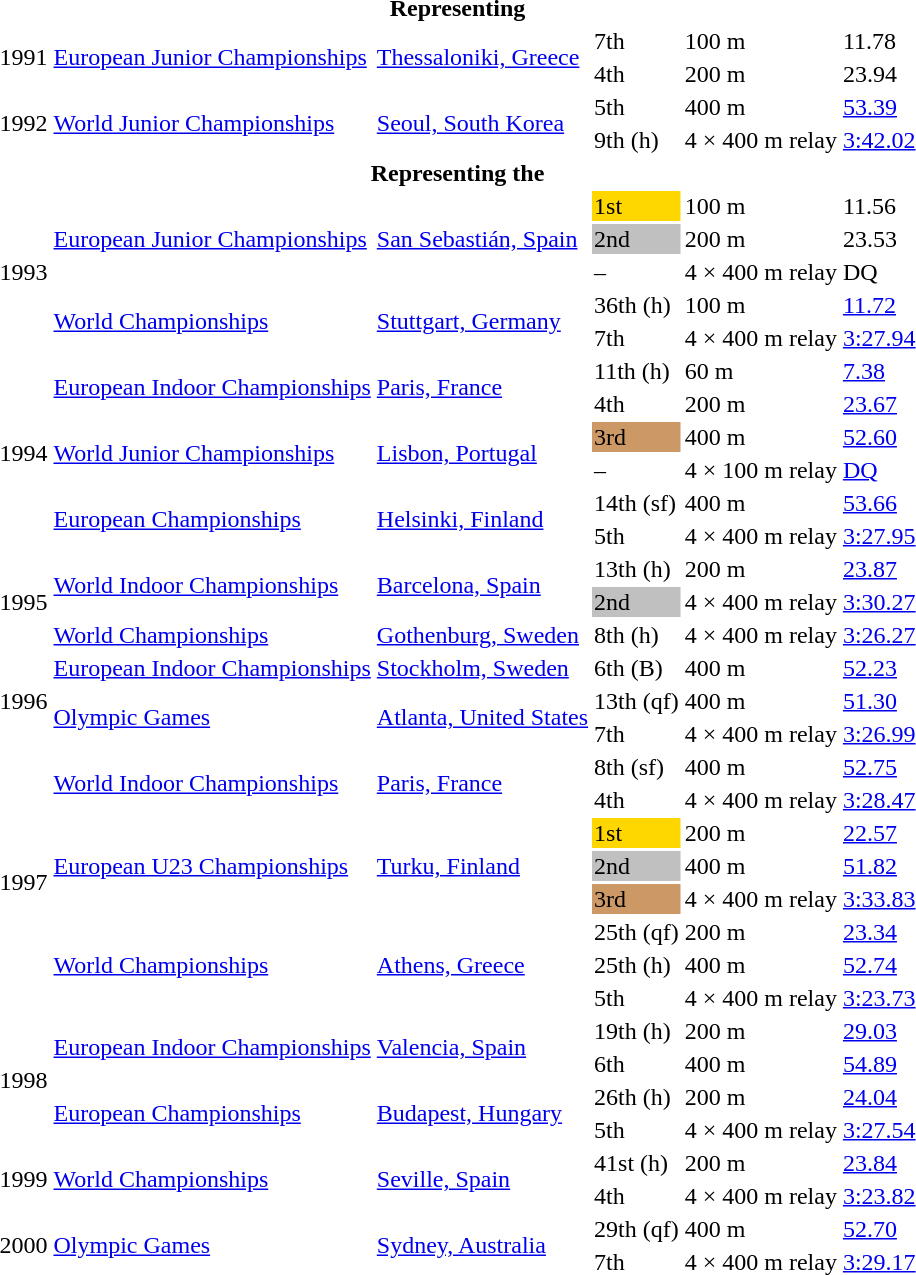<table>
<tr>
<th colspan="6">Representing </th>
</tr>
<tr>
<td rowspan=2>1991</td>
<td rowspan=2><a href='#'>European Junior Championships</a></td>
<td rowspan=2><a href='#'>Thessaloniki, Greece</a></td>
<td>7th</td>
<td>100 m</td>
<td>11.78</td>
</tr>
<tr>
<td>4th</td>
<td>200 m</td>
<td>23.94</td>
</tr>
<tr>
<td rowspan=2>1992</td>
<td rowspan=2><a href='#'>World Junior Championships</a></td>
<td rowspan=2><a href='#'>Seoul, South Korea</a></td>
<td>5th</td>
<td>400 m</td>
<td><a href='#'>53.39</a></td>
</tr>
<tr>
<td>9th (h)</td>
<td>4 × 400 m relay</td>
<td><a href='#'>3:42.02</a></td>
</tr>
<tr>
<th colspan="6">Representing the </th>
</tr>
<tr>
<td rowspan=5>1993</td>
<td rowspan=3><a href='#'>European Junior Championships</a></td>
<td rowspan=3><a href='#'>San Sebastián, Spain</a></td>
<td bgcolor=gold>1st</td>
<td>100 m</td>
<td>11.56</td>
</tr>
<tr>
<td bgcolor=silver>2nd</td>
<td>200 m</td>
<td>23.53</td>
</tr>
<tr>
<td>–</td>
<td>4 × 400 m relay</td>
<td>DQ</td>
</tr>
<tr>
<td rowspan=2><a href='#'>World Championships</a></td>
<td rowspan=2><a href='#'>Stuttgart, Germany</a></td>
<td>36th (h)</td>
<td>100 m</td>
<td><a href='#'>11.72</a></td>
</tr>
<tr>
<td>7th</td>
<td>4 × 400 m relay</td>
<td><a href='#'>3:27.94</a></td>
</tr>
<tr>
<td rowspan=6>1994</td>
<td rowspan=2><a href='#'>European Indoor Championships</a></td>
<td rowspan=2><a href='#'>Paris, France</a></td>
<td>11th (h)</td>
<td>60 m</td>
<td><a href='#'>7.38</a></td>
</tr>
<tr>
<td>4th</td>
<td>200 m</td>
<td><a href='#'>23.67</a></td>
</tr>
<tr>
<td rowspan=2><a href='#'>World Junior Championships</a></td>
<td rowspan=2><a href='#'>Lisbon, Portugal</a></td>
<td bgcolor=cc9966>3rd</td>
<td>400 m</td>
<td><a href='#'>52.60</a></td>
</tr>
<tr>
<td>–</td>
<td>4 × 100 m relay</td>
<td><a href='#'>DQ</a></td>
</tr>
<tr>
<td rowspan=2><a href='#'>European Championships</a></td>
<td rowspan=2><a href='#'>Helsinki, Finland</a></td>
<td>14th (sf)</td>
<td>400 m</td>
<td><a href='#'>53.66</a></td>
</tr>
<tr>
<td>5th</td>
<td>4 × 400 m relay</td>
<td><a href='#'>3:27.95</a></td>
</tr>
<tr>
<td rowspan=3>1995</td>
<td rowspan=2><a href='#'>World Indoor Championships</a></td>
<td rowspan=2><a href='#'>Barcelona, Spain</a></td>
<td>13th (h)</td>
<td>200 m</td>
<td><a href='#'>23.87</a></td>
</tr>
<tr>
<td bgcolor=silver>2nd</td>
<td>4 × 400 m relay</td>
<td><a href='#'>3:30.27</a></td>
</tr>
<tr>
<td><a href='#'>World Championships</a></td>
<td><a href='#'>Gothenburg, Sweden</a></td>
<td>8th (h)</td>
<td>4 × 400 m relay</td>
<td><a href='#'>3:26.27</a></td>
</tr>
<tr>
<td rowspan=3>1996</td>
<td><a href='#'>European Indoor Championships</a></td>
<td><a href='#'>Stockholm, Sweden</a></td>
<td>6th (B)</td>
<td>400 m</td>
<td><a href='#'>52.23</a></td>
</tr>
<tr>
<td rowspan=2><a href='#'>Olympic Games</a></td>
<td rowspan=2><a href='#'>Atlanta, United States</a></td>
<td>13th (qf)</td>
<td>400 m</td>
<td><a href='#'>51.30</a></td>
</tr>
<tr>
<td>7th</td>
<td>4 × 400 m relay</td>
<td><a href='#'>3:26.99</a></td>
</tr>
<tr>
<td rowspan=8>1997</td>
<td rowspan=2><a href='#'>World Indoor Championships</a></td>
<td rowspan=2><a href='#'>Paris, France</a></td>
<td>8th (sf)</td>
<td>400 m</td>
<td><a href='#'>52.75</a></td>
</tr>
<tr>
<td>4th</td>
<td>4 × 400 m relay</td>
<td><a href='#'>3:28.47</a></td>
</tr>
<tr>
<td rowspan=3><a href='#'>European U23 Championships</a></td>
<td rowspan=3><a href='#'>Turku, Finland</a></td>
<td bgcolor=gold>1st</td>
<td>200 m</td>
<td><a href='#'>22.57</a></td>
</tr>
<tr>
<td bgcolor=silver>2nd</td>
<td>400 m</td>
<td><a href='#'>51.82</a></td>
</tr>
<tr>
<td bgcolor=cc9966>3rd</td>
<td>4 × 400 m relay</td>
<td><a href='#'>3:33.83</a></td>
</tr>
<tr>
<td rowspan=3><a href='#'>World Championships</a></td>
<td rowspan=3><a href='#'>Athens, Greece</a></td>
<td>25th (qf)</td>
<td>200 m</td>
<td><a href='#'>23.34</a></td>
</tr>
<tr>
<td>25th (h)</td>
<td>400 m</td>
<td><a href='#'>52.74</a></td>
</tr>
<tr>
<td>5th</td>
<td>4 × 400 m relay</td>
<td><a href='#'>3:23.73</a></td>
</tr>
<tr>
<td rowspan=4>1998</td>
<td rowspan=2><a href='#'>European Indoor Championships</a></td>
<td rowspan=2><a href='#'>Valencia, Spain</a></td>
<td>19th (h)</td>
<td>200 m</td>
<td><a href='#'>29.03</a></td>
</tr>
<tr>
<td>6th</td>
<td>400 m</td>
<td><a href='#'>54.89</a></td>
</tr>
<tr>
<td rowspan=2><a href='#'>European Championships</a></td>
<td rowspan=2><a href='#'>Budapest, Hungary</a></td>
<td>26th (h)</td>
<td>200 m</td>
<td><a href='#'>24.04</a></td>
</tr>
<tr>
<td>5th</td>
<td>4 × 400 m relay</td>
<td><a href='#'>3:27.54</a></td>
</tr>
<tr>
<td rowspan=2>1999</td>
<td rowspan=2><a href='#'>World Championships</a></td>
<td rowspan=2><a href='#'>Seville, Spain</a></td>
<td>41st (h)</td>
<td>200 m</td>
<td><a href='#'>23.84</a></td>
</tr>
<tr>
<td>4th</td>
<td>4 × 400 m relay</td>
<td><a href='#'>3:23.82</a></td>
</tr>
<tr>
<td rowspan=2>2000</td>
<td rowspan=2><a href='#'>Olympic Games</a></td>
<td rowspan=2><a href='#'>Sydney, Australia</a></td>
<td>29th (qf)</td>
<td>400 m</td>
<td><a href='#'>52.70</a></td>
</tr>
<tr>
<td>7th</td>
<td>4 × 400 m relay</td>
<td><a href='#'>3:29.17</a></td>
</tr>
</table>
